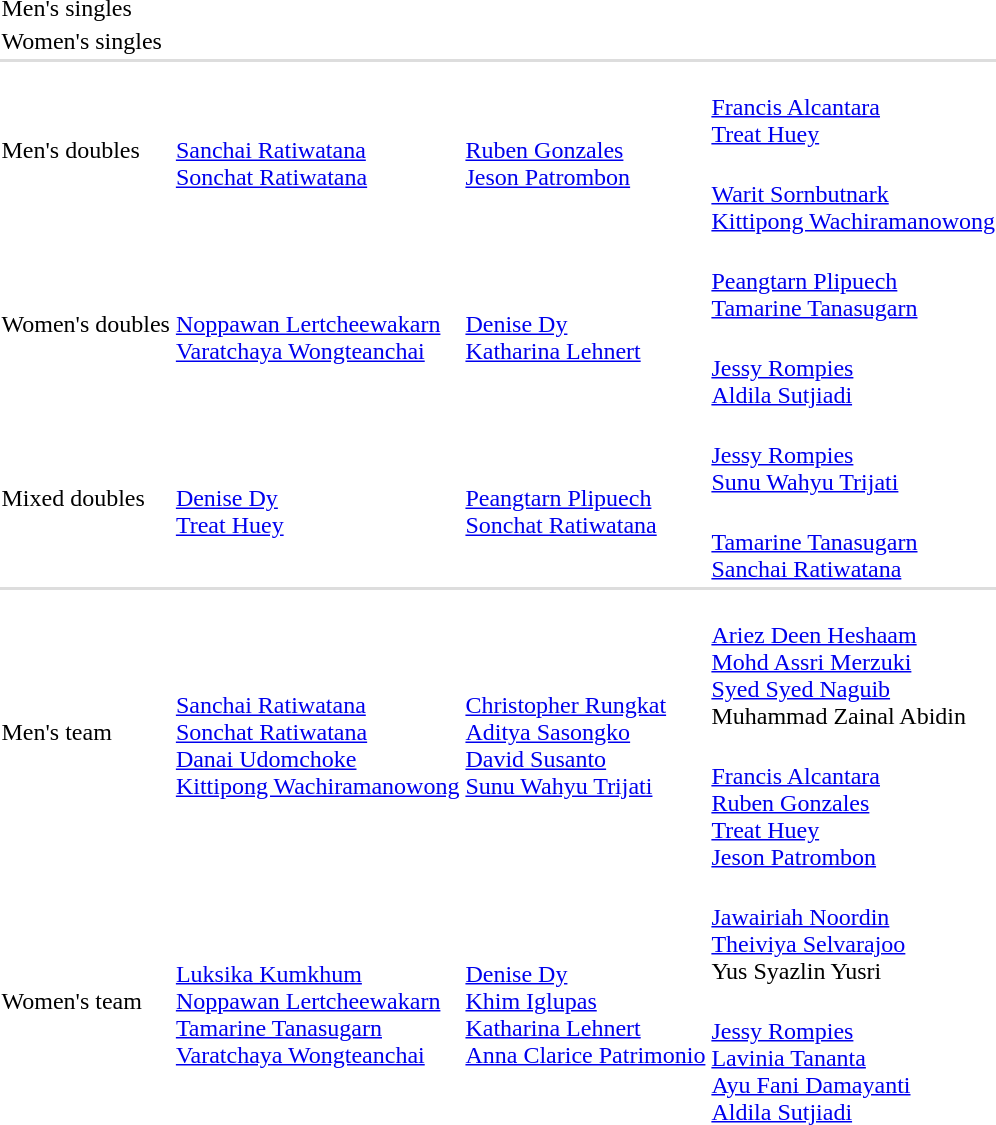<table>
<tr>
<td rowspan=2>Men's singles<br></td>
<td rowspan=2></td>
<td rowspan=2></td>
<td></td>
</tr>
<tr>
<td></td>
</tr>
<tr>
<td rowspan=2>Women's singles<br></td>
<td rowspan=2></td>
<td rowspan=2 nowrap></td>
<td></td>
</tr>
<tr>
<td></td>
</tr>
<tr bgcolor=#dddddd>
<td colspan=4></td>
</tr>
<tr>
<td rowspan=2>Men's doubles<br></td>
<td rowspan=2> <br> <a href='#'>Sanchai Ratiwatana</a> <br> <a href='#'>Sonchat Ratiwatana</a></td>
<td rowspan=2> <br> <a href='#'>Ruben Gonzales</a> <br> <a href='#'>Jeson Patrombon</a></td>
<td> <br> <a href='#'>Francis Alcantara</a> <br> <a href='#'>Treat Huey</a></td>
</tr>
<tr>
<td nowrap> <br> <a href='#'>Warit Sornbutnark</a> <br> <a href='#'>Kittipong Wachiramanowong</a></td>
</tr>
<tr>
<td rowspan=2>Women's doubles<br></td>
<td rowspan=2> <br> <a href='#'>Noppawan Lertcheewakarn</a> <br> <a href='#'>Varatchaya Wongteanchai</a></td>
<td rowspan=2> <br> <a href='#'>Denise Dy</a> <br> <a href='#'>Katharina Lehnert</a></td>
<td> <br> <a href='#'>Peangtarn Plipuech</a> <br> <a href='#'>Tamarine Tanasugarn</a></td>
</tr>
<tr>
<td> <br> <a href='#'>Jessy Rompies</a> <br> <a href='#'>Aldila Sutjiadi</a></td>
</tr>
<tr>
<td rowspan=2>Mixed doubles<br></td>
<td rowspan=2> <br> <a href='#'>Denise Dy</a> <br> <a href='#'>Treat Huey</a></td>
<td rowspan=2> <br> <a href='#'>Peangtarn Plipuech</a> <br> <a href='#'>Sonchat Ratiwatana</a></td>
<td> <br> <a href='#'>Jessy Rompies</a> <br> <a href='#'>Sunu Wahyu Trijati</a></td>
</tr>
<tr>
<td> <br> <a href='#'>Tamarine Tanasugarn</a> <br> <a href='#'>Sanchai Ratiwatana</a></td>
</tr>
<tr bgcolor=#dddddd>
<td colspan=4></td>
</tr>
<tr>
<td rowspan=2>Men's team<br></td>
<td rowspan=2 nowrap> <br> <a href='#'>Sanchai Ratiwatana</a> <br> <a href='#'>Sonchat Ratiwatana</a> <br> <a href='#'>Danai Udomchoke</a> <br> <a href='#'>Kittipong Wachiramanowong</a></td>
<td rowspan=2> <br> <a href='#'>Christopher Rungkat</a> <br> <a href='#'>Aditya Sasongko</a> <br> <a href='#'>David Susanto</a> <br> <a href='#'>Sunu Wahyu Trijati</a></td>
<td> <br> <a href='#'>Ariez Deen Heshaam</a> <br> <a href='#'>Mohd Assri Merzuki</a> <br> <a href='#'>Syed Syed Naguib</a> <br> Muhammad Zainal Abidin</td>
</tr>
<tr>
<td> <br> <a href='#'>Francis Alcantara</a> <br> <a href='#'>Ruben Gonzales</a> <br> <a href='#'>Treat Huey</a> <br> <a href='#'>Jeson Patrombon</a></td>
</tr>
<tr>
<td rowspan=2>Women's team<br></td>
<td rowspan=2> <br> <a href='#'>Luksika Kumkhum</a> <br> <a href='#'>Noppawan Lertcheewakarn</a> <br> <a href='#'>Tamarine Tanasugarn</a> <br> <a href='#'>Varatchaya Wongteanchai</a></td>
<td rowspan=2> <br> <a href='#'>Denise Dy</a> <br> <a href='#'>Khim Iglupas</a> <br> <a href='#'>Katharina Lehnert</a> <br> <a href='#'>Anna Clarice Patrimonio</a></td>
<td> <br> <a href='#'>Jawairiah Noordin</a> <br> <a href='#'>Theiviya Selvarajoo</a> <br> Yus Syazlin Yusri</td>
</tr>
<tr>
<td> <br> <a href='#'>Jessy Rompies</a> <br> <a href='#'>Lavinia Tananta</a> <br> <a href='#'>Ayu Fani Damayanti</a> <br> <a href='#'>Aldila Sutjiadi</a></td>
</tr>
</table>
